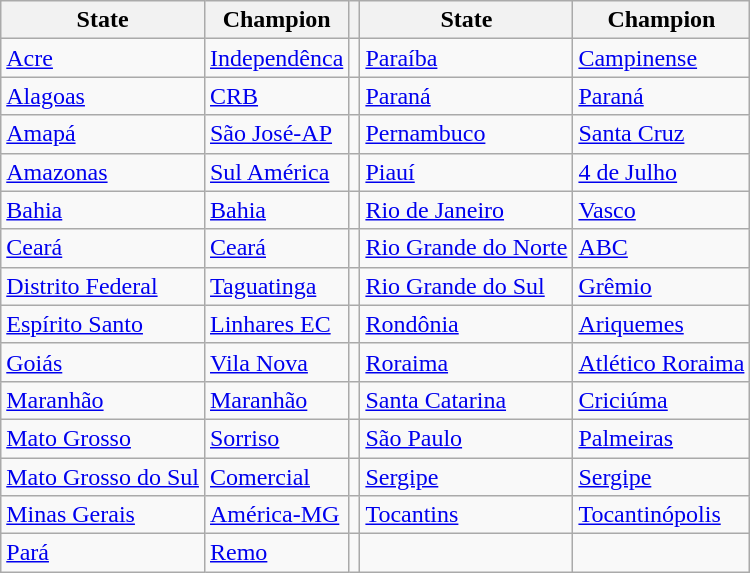<table class="wikitable">
<tr>
<th>State</th>
<th>Champion</th>
<th></th>
<th>State</th>
<th>Champion</th>
</tr>
<tr>
<td><a href='#'>Acre</a></td>
<td><a href='#'>Independênca</a></td>
<td></td>
<td><a href='#'>Paraíba</a></td>
<td><a href='#'>Campinense</a></td>
</tr>
<tr>
<td><a href='#'>Alagoas</a></td>
<td><a href='#'>CRB</a></td>
<td></td>
<td><a href='#'>Paraná</a></td>
<td><a href='#'>Paraná</a></td>
</tr>
<tr>
<td><a href='#'>Amapá</a></td>
<td><a href='#'>São José-AP</a></td>
<td></td>
<td><a href='#'>Pernambuco</a></td>
<td><a href='#'>Santa Cruz</a></td>
</tr>
<tr>
<td><a href='#'>Amazonas</a></td>
<td><a href='#'>Sul América</a></td>
<td></td>
<td><a href='#'>Piauí</a></td>
<td><a href='#'>4 de Julho</a></td>
</tr>
<tr>
<td><a href='#'>Bahia</a></td>
<td><a href='#'>Bahia</a></td>
<td></td>
<td><a href='#'>Rio de Janeiro</a></td>
<td><a href='#'>Vasco</a></td>
</tr>
<tr>
<td><a href='#'>Ceará</a></td>
<td><a href='#'>Ceará</a></td>
<td></td>
<td><a href='#'>Rio Grande do Norte</a></td>
<td><a href='#'>ABC</a></td>
</tr>
<tr>
<td><a href='#'>Distrito Federal</a></td>
<td><a href='#'>Taguatinga</a></td>
<td></td>
<td><a href='#'>Rio Grande do Sul</a></td>
<td><a href='#'>Grêmio</a></td>
</tr>
<tr>
<td><a href='#'>Espírito Santo</a></td>
<td><a href='#'>Linhares EC</a></td>
<td></td>
<td><a href='#'>Rondônia</a></td>
<td><a href='#'>Ariquemes</a></td>
</tr>
<tr>
<td><a href='#'>Goiás</a></td>
<td><a href='#'>Vila Nova</a></td>
<td></td>
<td><a href='#'>Roraima</a></td>
<td><a href='#'>Atlético Roraima</a></td>
</tr>
<tr>
<td><a href='#'>Maranhão</a></td>
<td><a href='#'>Maranhão</a></td>
<td></td>
<td><a href='#'>Santa Catarina</a></td>
<td><a href='#'>Criciúma</a></td>
</tr>
<tr>
<td><a href='#'>Mato Grosso</a></td>
<td><a href='#'>Sorriso</a></td>
<td></td>
<td><a href='#'>São Paulo</a></td>
<td><a href='#'>Palmeiras</a></td>
</tr>
<tr>
<td><a href='#'>Mato Grosso do Sul</a></td>
<td><a href='#'>Comercial</a></td>
<td></td>
<td><a href='#'>Sergipe</a></td>
<td><a href='#'>Sergipe</a></td>
</tr>
<tr>
<td><a href='#'>Minas Gerais</a></td>
<td><a href='#'>América-MG</a></td>
<td></td>
<td><a href='#'>Tocantins</a></td>
<td><a href='#'>Tocantinópolis</a></td>
</tr>
<tr>
<td><a href='#'>Pará</a></td>
<td><a href='#'>Remo</a></td>
<td></td>
<td></td>
<td></td>
</tr>
</table>
